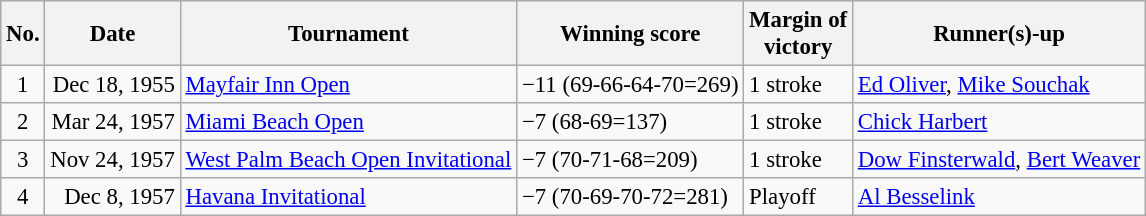<table class="wikitable" style="font-size:95%;">
<tr>
<th>No.</th>
<th>Date</th>
<th>Tournament</th>
<th>Winning score</th>
<th>Margin of<br>victory</th>
<th>Runner(s)-up</th>
</tr>
<tr>
<td align=center>1</td>
<td align=right>Dec 18, 1955</td>
<td><a href='#'>Mayfair Inn Open</a></td>
<td>−11 (69-66-64-70=269)</td>
<td>1 stroke</td>
<td> <a href='#'>Ed Oliver</a>,  <a href='#'>Mike Souchak</a></td>
</tr>
<tr>
<td align=center>2</td>
<td align=right>Mar 24, 1957</td>
<td><a href='#'>Miami Beach Open</a></td>
<td>−7 (68-69=137)</td>
<td>1 stroke</td>
<td> <a href='#'>Chick Harbert</a></td>
</tr>
<tr>
<td align=center>3</td>
<td align=right>Nov 24, 1957</td>
<td><a href='#'>West Palm Beach Open Invitational</a></td>
<td>−7 (70-71-68=209)</td>
<td>1 stroke</td>
<td> <a href='#'>Dow Finsterwald</a>,  <a href='#'>Bert Weaver</a></td>
</tr>
<tr>
<td align=center>4</td>
<td align=right>Dec 8, 1957</td>
<td><a href='#'>Havana Invitational</a></td>
<td>−7 (70-69-70-72=281)</td>
<td>Playoff</td>
<td> <a href='#'>Al Besselink</a></td>
</tr>
</table>
